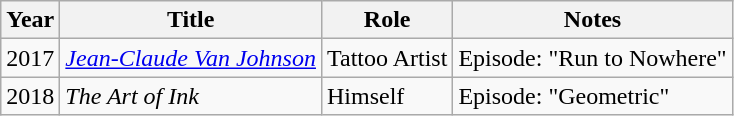<table class="wikitable">
<tr>
<th>Year</th>
<th>Title</th>
<th>Role</th>
<th class="unsortable">Notes</th>
</tr>
<tr>
<td>2017</td>
<td><em><a href='#'>Jean-Claude Van Johnson</a></em></td>
<td>Tattoo Artist</td>
<td>Episode: "Run to Nowhere"</td>
</tr>
<tr>
<td>2018</td>
<td><em>The Art of Ink</em></td>
<td>Himself</td>
<td>Episode: "Geometric"</td>
</tr>
</table>
